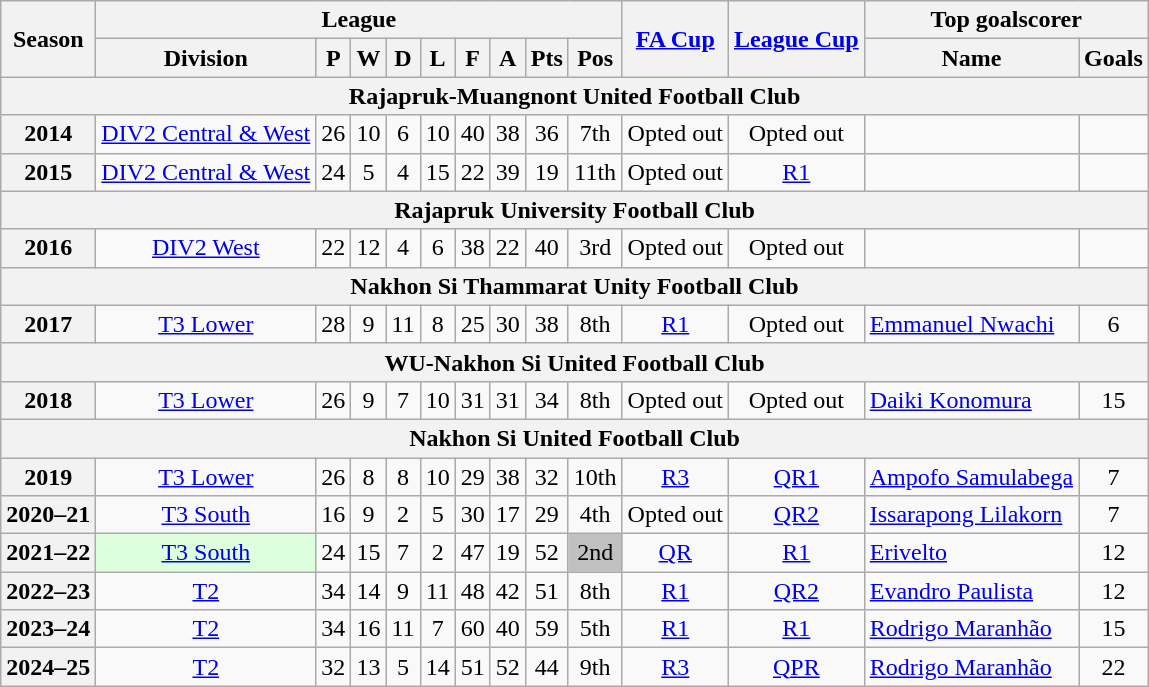<table class="wikitable" style="text-align: center">
<tr>
<th rowspan=2>Season</th>
<th colspan=9>League</th>
<th rowspan=2><a href='#'>FA Cup</a></th>
<th rowspan=2><a href='#'>League Cup</a></th>
<th colspan=2>Top goalscorer</th>
</tr>
<tr>
<th>Division</th>
<th>P</th>
<th>W</th>
<th>D</th>
<th>L</th>
<th>F</th>
<th>A</th>
<th>Pts</th>
<th>Pos</th>
<th>Name</th>
<th>Goals</th>
</tr>
<tr>
<th colspan="17">Rajapruk-Muangnont United Football Club</th>
</tr>
<tr>
<th>2014</th>
<td><a href='#'>DIV2 Central & West</a></td>
<td>26</td>
<td>10</td>
<td>6</td>
<td>10</td>
<td>40</td>
<td>38</td>
<td>36</td>
<td>7th</td>
<td>Opted out</td>
<td>Opted out</td>
<td></td>
<td></td>
</tr>
<tr>
<th>2015</th>
<td><a href='#'>DIV2 Central & West</a></td>
<td>24</td>
<td>5</td>
<td>4</td>
<td>15</td>
<td>22</td>
<td>39</td>
<td>19</td>
<td>11th</td>
<td>Opted out</td>
<td><a href='#'>R1</a></td>
<td></td>
<td></td>
</tr>
<tr>
<th colspan="17">Rajapruk University Football Club</th>
</tr>
<tr>
<th>2016</th>
<td><a href='#'>DIV2 West</a></td>
<td>22</td>
<td>12</td>
<td>4</td>
<td>6</td>
<td>38</td>
<td>22</td>
<td>40</td>
<td>3rd</td>
<td>Opted out</td>
<td>Opted out</td>
<td></td>
<td></td>
</tr>
<tr>
<th colspan="17">Nakhon Si Thammarat Unity Football Club</th>
</tr>
<tr>
<th>2017</th>
<td><a href='#'>T3 Lower</a></td>
<td>28</td>
<td>9</td>
<td>11</td>
<td>8</td>
<td>25</td>
<td>30</td>
<td>38</td>
<td>8th</td>
<td><a href='#'>R1</a></td>
<td>Opted out</td>
<td align=left> <a href='#'>Emmanuel Nwachi</a></td>
<td>6</td>
</tr>
<tr>
<th colspan="17">WU-Nakhon Si United Football Club</th>
</tr>
<tr>
<th>2018</th>
<td><a href='#'>T3 Lower</a></td>
<td>26</td>
<td>9</td>
<td>7</td>
<td>10</td>
<td>31</td>
<td>31</td>
<td>34</td>
<td>8th</td>
<td>Opted out</td>
<td>Opted out</td>
<td align=left> <a href='#'>Daiki Konomura</a></td>
<td>15</td>
</tr>
<tr>
<th colspan="17">Nakhon Si United Football Club</th>
</tr>
<tr>
<th>2019</th>
<td><a href='#'>T3 Lower</a></td>
<td>26</td>
<td>8</td>
<td>8</td>
<td>10</td>
<td>29</td>
<td>38</td>
<td>32</td>
<td>10th</td>
<td><a href='#'>R3</a></td>
<td><a href='#'>QR1</a></td>
<td align="left"> <a href='#'>Ampofo Samulabega</a></td>
<td>7</td>
</tr>
<tr>
<th>2020–21</th>
<td><a href='#'>T3 South</a></td>
<td>16</td>
<td>9</td>
<td>2</td>
<td>5</td>
<td>30</td>
<td>17</td>
<td>29</td>
<td>4th</td>
<td>Opted out</td>
<td><a href='#'>QR2</a></td>
<td align="left"> <a href='#'>Issarapong Lilakorn</a></td>
<td>7</td>
</tr>
<tr>
<th>2021–22</th>
<td bgcolor="#DDFFDD"><a href='#'>T3 South</a></td>
<td>24</td>
<td>15</td>
<td>7</td>
<td>2</td>
<td>47</td>
<td>19</td>
<td>52</td>
<td bgcolor=silver>2nd</td>
<td><a href='#'>QR</a></td>
<td><a href='#'>R1</a></td>
<td align="left"> <a href='#'>Erivelto</a></td>
<td>12</td>
</tr>
<tr>
<th>2022–23</th>
<td><a href='#'>T2</a></td>
<td>34</td>
<td>14</td>
<td>9</td>
<td>11</td>
<td>48</td>
<td>42</td>
<td>51</td>
<td>8th</td>
<td><a href='#'>R1</a></td>
<td><a href='#'>QR2</a></td>
<td align="left"> <a href='#'>Evandro Paulista</a></td>
<td>12</td>
</tr>
<tr>
<th>2023–24</th>
<td><a href='#'>T2</a></td>
<td>34</td>
<td>16</td>
<td>11</td>
<td>7</td>
<td>60</td>
<td>40</td>
<td>59</td>
<td>5th</td>
<td><a href='#'>R1</a></td>
<td><a href='#'>R1</a></td>
<td align="left"> <a href='#'>Rodrigo Maranhão</a></td>
<td>15</td>
</tr>
<tr>
<th>2024–25</th>
<td><a href='#'>T2</a></td>
<td>32</td>
<td>13</td>
<td>5</td>
<td>14</td>
<td>51</td>
<td>52</td>
<td>44</td>
<td>9th</td>
<td><a href='#'>R3</a></td>
<td><a href='#'>QPR</a></td>
<td align="left"> <a href='#'>Rodrigo Maranhão</a></td>
<td>22</td>
</tr>
</table>
